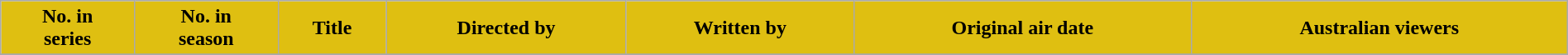<table class="wikitable plainrowheaders" style="width: 100%; margin-right: 0;">
<tr>
<th style="background:#DFBF11;">No. in<br>series</th>
<th style="background:#DFBF11;">No. in<br>season</th>
<th style="background:#DFBF11;">Title</th>
<th style="background:#DFBF11;">Directed by</th>
<th style="background:#DFBF11;">Written by</th>
<th style="background:#DFBF11;">Original air date</th>
<th style="background:#DFBF11;">Australian viewers</th>
</tr>
<tr>
</tr>
</table>
